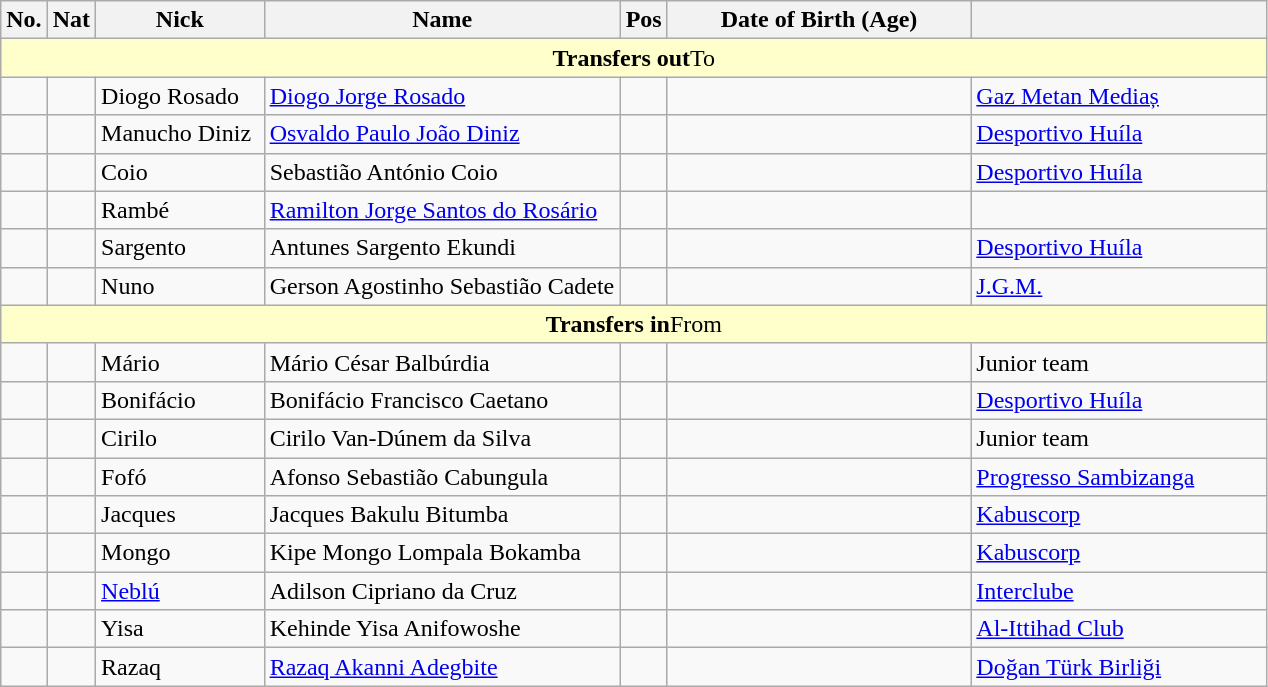<table class="wikitable ve-ce-branchNode ve-ce-tableNode">
<tr>
<th>No.</th>
<th>Nat</th>
<th width=105px>Nick</th>
<th width=230px>Name</th>
<th>Pos</th>
<th width=195px>Date of Birth (Age)</th>
<th width=190px></th>
</tr>
<tr bgcolor=#ffffcc>
<td align=center colspan=7><strong>Transfers out</strong>To</td>
</tr>
<tr>
<td></td>
<td></td>
<td>Diogo Rosado</td>
<td><a href='#'>Diogo Jorge Rosado</a></td>
<td></td>
<td></td>
<td><a href='#'>Gaz Metan Mediaș</a></td>
</tr>
<tr>
<td></td>
<td></td>
<td>Manucho Diniz</td>
<td><a href='#'>Osvaldo Paulo João Diniz</a></td>
<td></td>
<td></td>
<td><a href='#'>Desportivo Huíla</a></td>
</tr>
<tr>
<td></td>
<td></td>
<td>Coio</td>
<td>Sebastião António Coio</td>
<td></td>
<td></td>
<td><a href='#'>Desportivo Huíla</a></td>
</tr>
<tr>
<td></td>
<td></td>
<td>Rambé</td>
<td><a href='#'>Ramilton Jorge Santos do Rosário</a></td>
<td></td>
<td></td>
<td></td>
</tr>
<tr>
<td></td>
<td></td>
<td>Sargento</td>
<td>Antunes Sargento Ekundi</td>
<td></td>
<td></td>
<td><a href='#'>Desportivo Huíla</a></td>
</tr>
<tr>
<td></td>
<td></td>
<td>Nuno</td>
<td>Gerson Agostinho Sebastião Cadete</td>
<td></td>
<td></td>
<td><a href='#'>J.G.M.</a></td>
</tr>
<tr bgcolor=#ffffcc>
<td align=center colspan=7><strong>Transfers in</strong>From</td>
</tr>
<tr>
<td></td>
<td></td>
<td>Mário</td>
<td>Mário César Balbúrdia</td>
<td></td>
<td></td>
<td>Junior team</td>
</tr>
<tr>
<td></td>
<td></td>
<td>Bonifácio</td>
<td>Bonifácio Francisco Caetano</td>
<td></td>
<td></td>
<td><a href='#'>Desportivo Huíla</a></td>
</tr>
<tr>
<td></td>
<td></td>
<td>Cirilo</td>
<td>Cirilo Van-Dúnem da Silva</td>
<td></td>
<td></td>
<td>Junior team</td>
</tr>
<tr>
<td></td>
<td></td>
<td>Fofó</td>
<td>Afonso Sebastião Cabungula</td>
<td></td>
<td></td>
<td><a href='#'>Progresso Sambizanga</a></td>
</tr>
<tr>
<td></td>
<td></td>
<td>Jacques</td>
<td>Jacques Bakulu Bitumba</td>
<td></td>
<td></td>
<td><a href='#'>Kabuscorp</a></td>
</tr>
<tr>
<td></td>
<td></td>
<td>Mongo</td>
<td>Kipe Mongo Lompala Bokamba</td>
<td></td>
<td></td>
<td><a href='#'>Kabuscorp</a></td>
</tr>
<tr>
<td></td>
<td></td>
<td><a href='#'>Neblú</a></td>
<td>Adilson Cipriano da Cruz</td>
<td></td>
<td></td>
<td><a href='#'>Interclube</a></td>
</tr>
<tr>
<td></td>
<td></td>
<td>Yisa</td>
<td>Kehinde Yisa Anifowoshe</td>
<td></td>
<td></td>
<td><a href='#'>Al-Ittihad Club</a></td>
</tr>
<tr>
<td></td>
<td></td>
<td>Razaq</td>
<td><a href='#'>Razaq Akanni Adegbite</a></td>
<td></td>
<td></td>
<td><a href='#'>Doğan Türk Birliği</a></td>
</tr>
</table>
